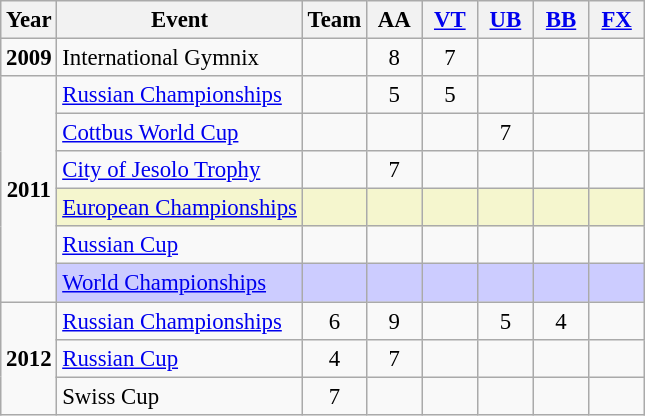<table class="wikitable" style="text-align:center; font-size:95%;">
<tr>
<th align=center>Year</th>
<th align=center>Event</th>
<th style="width:30px;">Team</th>
<th style="width:30px;">AA</th>
<th style="width:30px;"><a href='#'>VT</a></th>
<th style="width:30px;"><a href='#'>UB</a></th>
<th style="width:30px;"><a href='#'>BB</a></th>
<th style="width:30px;"><a href='#'>FX</a></th>
</tr>
<tr>
<td rowspan="1"><strong>2009</strong></td>
<td align=left>International Gymnix</td>
<td></td>
<td>8</td>
<td>7</td>
<td></td>
<td></td>
<td></td>
</tr>
<tr>
<td rowspan="6"><strong>2011</strong></td>
<td align=left><a href='#'>Russian Championships</a></td>
<td></td>
<td>5</td>
<td>5</td>
<td></td>
<td></td>
<td></td>
</tr>
<tr>
<td align=left><a href='#'>Cottbus World Cup</a></td>
<td></td>
<td></td>
<td></td>
<td>7</td>
<td></td>
<td></td>
</tr>
<tr>
<td align=left><a href='#'>City of Jesolo Trophy</a></td>
<td></td>
<td>7</td>
<td></td>
<td></td>
<td></td>
<td></td>
</tr>
<tr bgcolor=F5F6CE>
<td align=left><a href='#'>European Championships</a></td>
<td></td>
<td></td>
<td></td>
<td></td>
<td></td>
<td></td>
</tr>
<tr>
<td align=left><a href='#'>Russian Cup</a></td>
<td></td>
<td></td>
<td></td>
<td></td>
<td></td>
<td></td>
</tr>
<tr bgcolor=#CCCCFF>
<td align=left><a href='#'>World Championships</a></td>
<td></td>
<td></td>
<td></td>
<td></td>
<td></td>
<td></td>
</tr>
<tr>
<td rowspan="3"><strong>2012</strong></td>
<td align=left><a href='#'>Russian Championships</a></td>
<td>6</td>
<td>9</td>
<td></td>
<td>5</td>
<td>4</td>
<td></td>
</tr>
<tr>
<td align=left><a href='#'>Russian Cup</a></td>
<td>4</td>
<td>7</td>
<td></td>
<td></td>
<td></td>
<td></td>
</tr>
<tr>
<td align=left>Swiss Cup</td>
<td>7</td>
<td></td>
<td></td>
<td></td>
<td></td>
<td></td>
</tr>
</table>
